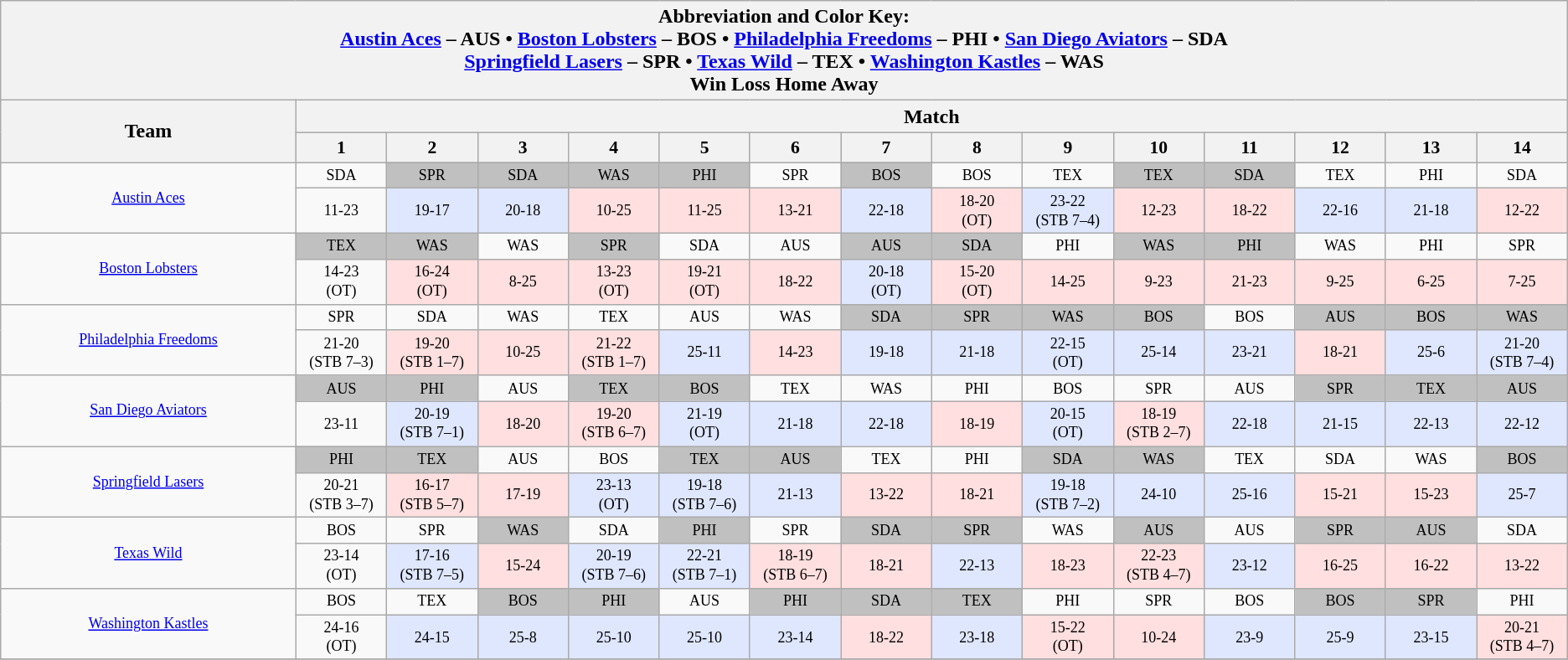<table class="wikitable" style="text-align:center;width=100%">
<tr>
<th colspan="15">Abbreviation and Color Key:<br><a href='#'>Austin Aces</a> – AUS • <a href='#'>Boston Lobsters</a> – BOS • <a href='#'>Philadelphia Freedoms</a> – PHI • <a href='#'>San Diego Aviators</a> – SDA <br> <a href='#'>Springfield Lasers</a> – SPR • <a href='#'>Texas Wild</a> – TEX • <a href='#'>Washington Kastles</a> – WAS<br><span>Win</span>  <span>Loss</span>  <span>Home</span>  <span>Away</span></th>
</tr>
<tr>
<th width="10.4%" rowspan="2">Team</th>
<th width="89.6%" colspan="14">Match</th>
</tr>
<tr style="background-color:#CCCCCC; font-size: 90%">
<th width="3.2%">1</th>
<th width="3.2%">2</th>
<th width="3.2%">3</th>
<th width="3.2%">4</th>
<th width="3.2%">5</th>
<th width="3.2%">6</th>
<th width="3.2%">7</th>
<th width="3.2%">8</th>
<th width="3.2%">9</th>
<th width="3.2%">10</th>
<th width="3.2%">11</th>
<th width="3.2%">12</th>
<th width="3.2%">13</th>
<th width="3.2%">14<br></th>
</tr>
<tr style="font-size: 75%">
<td rowspan="2"><a href='#'>Austin Aces</a></td>
<td>SDA</td>
<td bgcolor=#C0C0C0>SPR</td>
<td bgcolor=#C0C0C0>SDA</td>
<td bgcolor=#C0C0C0>WAS</td>
<td bgcolor=#C0C0C0>PHI</td>
<td>SPR</td>
<td bgcolor=#C0C0C0>BOS</td>
<td>BOS</td>
<td>TEX</td>
<td bgcolor=#C0C0C0>TEX</td>
<td bgcolor=#C0C0C0>SDA</td>
<td>TEX</td>
<td>PHI</td>
<td>SDA</td>
</tr>
<tr style="font-size: 75%">
<td>11-23</td>
<td bgcolor=#DFE7FF>19-17</td>
<td bgcolor=#DFE7FF>20-18</td>
<td bgcolor=#FFDFDF>10-25</td>
<td bgcolor=#FFDFDF>11-25</td>
<td bgcolor=#FFDFDF>13-21</td>
<td bgcolor=#DFE7FF>22-18</td>
<td bgcolor=#FFDFDF>18-20<br>(OT)</td>
<td bgcolor=#DFE7FF>23-22<br>(STB 7–4)</td>
<td bgcolor=#FFDFDF>12-23</td>
<td bgcolor=#FFDFDF>18-22</td>
<td bgcolor=#DFE7FF>22-16</td>
<td bgcolor=#DFE7FF>21-18</td>
<td bgcolor=#FFDFDF>12-22</td>
</tr>
<tr style="font-size: 75%">
<td rowspan="2"><a href='#'>Boston Lobsters</a></td>
<td bgcolor=#C0C0C0>TEX</td>
<td bgcolor=#C0C0C0>WAS</td>
<td>WAS</td>
<td bgcolor=#C0C0C0>SPR</td>
<td>SDA</td>
<td>AUS</td>
<td bgcolor=#C0C0C0>AUS</td>
<td bgcolor=#C0C0C0>SDA</td>
<td>PHI</td>
<td bgcolor=#C0C0C0>WAS</td>
<td bgcolor=#C0C0C0>PHI</td>
<td>WAS</td>
<td>PHI</td>
<td>SPR</td>
</tr>
<tr style="font-size: 75%">
<td>14-23<br>(OT)</td>
<td bgcolor=#FFDFDF>16-24<br>(OT)</td>
<td bgcolor=#FFDFDF>8-25</td>
<td bgcolor=#FFDFDF>13-23<br>(OT)</td>
<td bgcolor=#FFDFDF>19-21<br>(OT)</td>
<td bgcolor=#FFDFDF>18-22</td>
<td bgcolor=#DFE7FF>20-18<br>(OT)</td>
<td bgcolor=#FFDFDF>15-20<br>(OT)</td>
<td bgcolor=#FFDFDF>14-25</td>
<td bgcolor=#FFDFDF>9-23</td>
<td bgcolor=#FFDFDF>21-23</td>
<td bgcolor=#FFDFDF>9-25</td>
<td bgcolor=#FFDFDF>6-25</td>
<td bgcolor=#FFDFDF>7-25</td>
</tr>
<tr style="font-size: 75%">
<td rowspan="2"><a href='#'>Philadelphia Freedoms</a></td>
<td>SPR</td>
<td>SDA</td>
<td>WAS</td>
<td>TEX</td>
<td>AUS</td>
<td>WAS</td>
<td bgcolor=#C0C0C0>SDA</td>
<td bgcolor=#C0C0C0>SPR</td>
<td bgcolor=#C0C0C0>WAS</td>
<td bgcolor=#C0C0C0>BOS</td>
<td>BOS</td>
<td bgcolor=#C0C0C0>AUS</td>
<td bgcolor=#C0C0C0>BOS</td>
<td bgcolor=#C0C0C0>WAS</td>
</tr>
<tr style="font-size: 75%">
<td>21-20<br>(STB 7–3)</td>
<td bgcolor=#FFDFDF>19-20<br>(STB 1–7)</td>
<td bgcolor=#FFDFDF>10-25</td>
<td bgcolor=#FFDFDF>21-22<br>(STB 1–7)</td>
<td bgcolor=#DFE7FF>25-11</td>
<td bgcolor=#FFDFDF>14-23</td>
<td bgcolor=#DFE7FF>19-18</td>
<td bgcolor=#DFE7FF>21-18</td>
<td bgcolor=#DFE7FF>22-15<br>(OT)</td>
<td bgcolor=#DFE7FF>25-14</td>
<td bgcolor=#DFE7FF>23-21</td>
<td bgcolor=#FFDFDF>18-21</td>
<td bgcolor=#DFE7FF>25-6</td>
<td bgcolor=#DFE7FF>21-20<br>(STB 7–4)</td>
</tr>
<tr style="font-size: 75%">
<td rowspan="2"><a href='#'>San Diego Aviators</a></td>
<td bgcolor=#C0C0C0>AUS</td>
<td bgcolor=#C0C0C0>PHI</td>
<td>AUS</td>
<td bgcolor=#C0C0C0>TEX</td>
<td bgcolor=#C0C0C0>BOS</td>
<td>TEX</td>
<td>WAS</td>
<td>PHI</td>
<td>BOS</td>
<td>SPR</td>
<td>AUS</td>
<td bgcolor=#C0C0C0>SPR</td>
<td bgcolor=#C0C0C0>TEX</td>
<td bgcolor=#C0C0C0>AUS</td>
</tr>
<tr style="font-size: 75%">
<td>23-11</td>
<td bgcolor=#DFE7FF>20-19<br>(STB 7–1)</td>
<td bgcolor=#FFDFDF>18-20</td>
<td bgcolor=#FFDFDF>19-20<br>(STB 6–7)</td>
<td bgcolor=#DFE7FF>21-19<br>(OT)</td>
<td bgcolor=#DFE7FF>21-18</td>
<td bgcolor=#DFE7FF>22-18</td>
<td bgcolor=#FFDFDF>18-19</td>
<td bgcolor=#DFE7FF>20-15<br>(OT)</td>
<td bgcolor=#FFDFDF>18-19<br>(STB 2–7)</td>
<td bgcolor=#DFE7FF>22-18</td>
<td bgcolor=#DFE7FF>21-15</td>
<td bgcolor=#DFE7FF>22-13</td>
<td bgcolor=#DFE7FF>22-12</td>
</tr>
<tr style="font-size: 75%">
<td rowspan="2"><a href='#'>Springfield Lasers</a></td>
<td bgcolor=#C0C0C0>PHI</td>
<td bgcolor=#C0C0C0>TEX</td>
<td>AUS</td>
<td>BOS</td>
<td bgcolor=#C0C0C0>TEX</td>
<td bgcolor=#C0C0C0>AUS</td>
<td>TEX</td>
<td>PHI</td>
<td bgcolor=#C0C0C0>SDA</td>
<td bgcolor=#C0C0C0>WAS</td>
<td>TEX</td>
<td>SDA</td>
<td>WAS</td>
<td bgcolor=#C0C0C0>BOS</td>
</tr>
<tr style="font-size: 75%">
<td>20-21<br>(STB 3–7)</td>
<td bgcolor=#FFDFDF>16-17<br>(STB 5–7)</td>
<td bgcolor=#FFDFDF>17-19</td>
<td bgcolor=#DFE7FF>23-13<br>(OT)</td>
<td bgcolor=#DFE7FF>19-18<br>(STB 7–6)</td>
<td bgcolor=#DFE7FF>21-13</td>
<td bgcolor=#FFDFDF>13-22</td>
<td bgcolor=#FFDFDF>18-21</td>
<td bgcolor=#DFE7FF>19-18<br>(STB 7–2)</td>
<td bgcolor=#DFE7FF>24-10</td>
<td bgcolor=#DFE7FF>25-16</td>
<td bgcolor=#FFDFDF>15-21</td>
<td bgcolor=#FFDFDF>15-23</td>
<td bgcolor=#DFE7FF>25-7</td>
</tr>
<tr style="font-size: 75%">
<td rowspan="2"><a href='#'>Texas Wild</a></td>
<td>BOS</td>
<td>SPR</td>
<td bgcolor=#C0C0C0>WAS</td>
<td>SDA</td>
<td bgcolor=#C0C0C0>PHI</td>
<td>SPR</td>
<td bgcolor=#C0C0C0>SDA</td>
<td bgcolor=#C0C0C0>SPR</td>
<td>WAS</td>
<td bgcolor=#C0C0C0>AUS</td>
<td>AUS</td>
<td bgcolor=#C0C0C0>SPR</td>
<td bgcolor=#C0C0C0>AUS</td>
<td>SDA</td>
</tr>
<tr style="font-size: 75%">
<td>23-14<br>(OT)</td>
<td bgcolor=#DFE7FF>17-16<br>(STB 7–5)</td>
<td bgcolor=#FFDFDF>15-24</td>
<td bgcolor=#DFE7FF>20-19<br>(STB 7–6)</td>
<td bgcolor=#DFE7FF>22-21<br>(STB 7–1)</td>
<td bgcolor=#FFDFDF>18-19<br>(STB 6–7)</td>
<td bgcolor=#FFDFDF>18-21</td>
<td bgcolor=#DFE7FF>22-13</td>
<td bgcolor=#FFDFDF>18-23</td>
<td bgcolor=#FFDFDF>22-23<br>(STB 4–7)</td>
<td bgcolor=#DFE7FF>23-12</td>
<td bgcolor=#FFDFDF>16-25</td>
<td bgcolor=#FFDFDF>16-22</td>
<td bgcolor=#FFDFDF>13-22</td>
</tr>
<tr style="font-size: 75%">
<td rowspan="2"><a href='#'>Washington Kastles</a></td>
<td>BOS</td>
<td>TEX</td>
<td bgcolor=#C0C0C0>BOS</td>
<td bgcolor=#C0C0C0>PHI</td>
<td>AUS</td>
<td bgcolor=#C0C0C0>PHI</td>
<td bgcolor=#C0C0C0>SDA</td>
<td bgcolor=#C0C0C0>TEX</td>
<td>PHI</td>
<td>SPR</td>
<td>BOS</td>
<td bgcolor=#C0C0C0>BOS</td>
<td bgcolor=#C0C0C0>SPR</td>
<td>PHI</td>
</tr>
<tr style="font-size: 75%">
<td>24-16<br>(OT)</td>
<td bgcolor=#DFE7FF>24-15</td>
<td bgcolor=#DFE7FF>25-8</td>
<td bgcolor=#DFE7FF>25-10</td>
<td bgcolor=#DFE7FF>25-10</td>
<td bgcolor=#DFE7FF>23-14</td>
<td bgcolor=#FFDFDF>18-22</td>
<td bgcolor=#DFE7FF>23-18</td>
<td bgcolor=#FFDFDF>15-22<br>(OT)</td>
<td bgcolor=#FFDFDF>10-24</td>
<td bgcolor=#DFE7FF>23-9</td>
<td bgcolor=#DFE7FF>25-9</td>
<td bgcolor=#DFE7FF>23-15</td>
<td bgcolor=#FFDFDF>20-21<br>(STB 4–7)</td>
</tr>
<tr style="font-size: 75%">
</tr>
</table>
